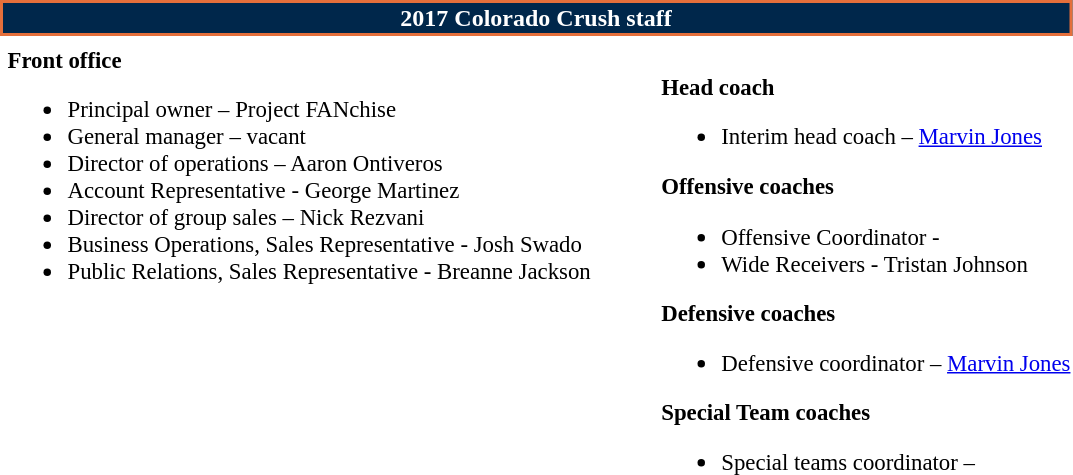<table class="toccolours" style="text-align: left;">
<tr>
<th colspan="7" style="background:#00274B; color:#FFFFFF; text-align: center; border:2px solid #E46F3B;"><strong>2017 Colorado Crush staff</strong></th>
</tr>
<tr>
<td colspan=7 align="right"></td>
</tr>
<tr>
<td valign="top"></td>
<td style="font-size: 95%;" valign="top"><strong>Front office</strong><br><ul><li>Principal owner – Project FANchise</li><li>General manager – vacant</li><li>Director of operations – Aaron Ontiveros</li><li>Account Representative - George Martinez</li><li>Director of group sales – Nick Rezvani</li><li>Business Operations, Sales Representative - Josh Swado</li><li>Public Relations, Sales Representative - Breanne Jackson</li></ul></td>
<td width="35"> </td>
<td valign="top"></td>
<td style="font-size: 95%;" valign="top"><br><strong>Head coach</strong><ul><li>Interim head coach – <a href='#'>Marvin Jones</a></li></ul><strong>Offensive coaches</strong><ul><li>Offensive Coordinator -</li><li>Wide Receivers - Tristan Johnson</li></ul><strong>Defensive coaches</strong><ul><li>Defensive coordinator – <a href='#'>Marvin Jones</a></li></ul><strong>Special Team coaches</strong><ul><li>Special teams coordinator –</li></ul></td>
</tr>
</table>
